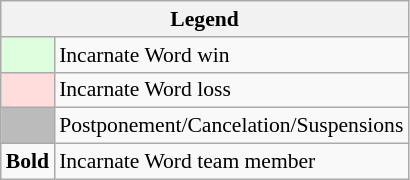<table class="wikitable" style="font-size:90%">
<tr>
<th colspan="2">Legend</th>
</tr>
<tr>
<td bgcolor="#ddffdd"> </td>
<td>Incarnate Word win</td>
</tr>
<tr>
<td bgcolor="#ffdddd"> </td>
<td>Incarnate Word loss</td>
</tr>
<tr>
<td bgcolor="#bbbbbb"> </td>
<td>Postponement/Cancelation/Suspensions</td>
</tr>
<tr>
<td><strong>Bold</strong></td>
<td>Incarnate Word team member</td>
</tr>
</table>
